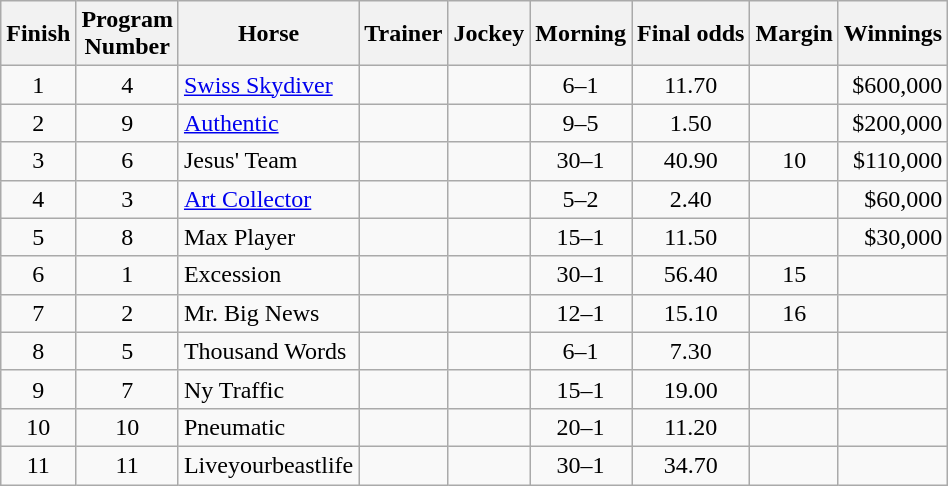<table class="wikitable sortable" border="1">
<tr>
<th scope="col">Finish</th>
<th scope="col">Program<br>Number</th>
<th scope="col">Horse</th>
<th scope="col">Trainer</th>
<th scope="col">Jockey</th>
<th scope="col">Morning</th>
<th scope="col">Final odds</th>
<th scope="col">Margin</th>
<th scope="col">Winnings</th>
</tr>
<tr>
<td align=center>1</td>
<td align=center>4</td>
<td><a href='#'>Swiss Skydiver</a></td>
<td></td>
<td></td>
<td align=center>6–1</td>
<td align=center>11.70</td>
<td align=center></td>
<td align=right>$600,000</td>
</tr>
<tr>
<td align=center>2</td>
<td align=center>9</td>
<td><a href='#'>Authentic</a></td>
<td></td>
<td></td>
<td align=center>9–5</td>
<td align=center>1.50</td>
<td align=center></td>
<td align=right>$200,000</td>
</tr>
<tr>
<td align=center>3</td>
<td align=center>6</td>
<td>Jesus' Team</td>
<td></td>
<td></td>
<td align=center>30–1</td>
<td align=center>40.90</td>
<td align=center>10</td>
<td align=right>$110,000</td>
</tr>
<tr>
<td align=center>4</td>
<td align=center>3</td>
<td><a href='#'>Art Collector</a></td>
<td></td>
<td></td>
<td align=center>5–2</td>
<td align=center>2.40</td>
<td align=center></td>
<td align=right>$60,000</td>
</tr>
<tr>
<td align=center>5</td>
<td align=center>8</td>
<td>Max Player</td>
<td></td>
<td></td>
<td align=center>15–1</td>
<td align=center>11.50</td>
<td align=center></td>
<td align=right>$30,000</td>
</tr>
<tr>
<td align=center>6</td>
<td align=center>1</td>
<td>Excession</td>
<td></td>
<td></td>
<td align=center>30–1</td>
<td align=center>56.40</td>
<td align=center>15</td>
<td></td>
</tr>
<tr>
<td align=center>7</td>
<td align=center>2</td>
<td>Mr. Big News</td>
<td></td>
<td></td>
<td align=center>12–1</td>
<td align=center>15.10</td>
<td align=center>16</td>
<td></td>
</tr>
<tr>
<td align=center>8</td>
<td align=center>5</td>
<td>Thousand Words</td>
<td></td>
<td></td>
<td align=center>6–1</td>
<td align=center>7.30</td>
<td align=center></td>
<td></td>
</tr>
<tr>
<td align=center>9</td>
<td align=center>7</td>
<td>Ny Traffic</td>
<td></td>
<td></td>
<td align=center>15–1</td>
<td align=center>19.00</td>
<td align=center></td>
<td></td>
</tr>
<tr>
<td align=center>10</td>
<td align=center>10</td>
<td>Pneumatic</td>
<td></td>
<td></td>
<td align=center>20–1</td>
<td align=center>11.20</td>
<td align=center></td>
<td></td>
</tr>
<tr>
<td align=center>11</td>
<td align=center>11</td>
<td>Liveyourbeastlife</td>
<td></td>
<td></td>
<td align=center>30–1</td>
<td align=center>34.70</td>
<td align=center></td>
<td></td>
</tr>
</table>
